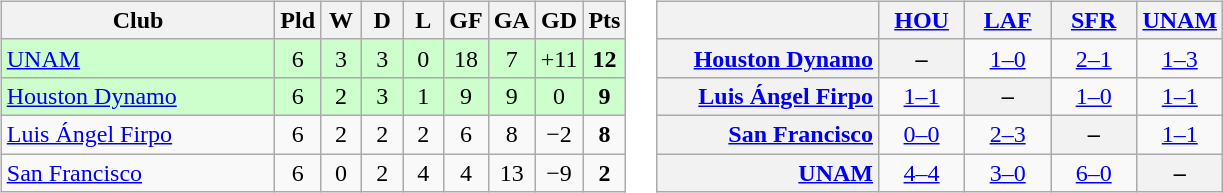<table>
<tr>
<td><br><table class="wikitable" style="text-align: center;">
<tr>
<th style="width:175px;">Club</th>
<th width="20">Pld</th>
<th width="20">W</th>
<th width="20">D</th>
<th width="20">L</th>
<th width="20">GF</th>
<th width="20">GA</th>
<th width="20">GD</th>
<th width="20">Pts</th>
</tr>
<tr style="background:#cfc;">
<td align=left> <a href='#'>UNAM</a></td>
<td>6</td>
<td>3</td>
<td>3</td>
<td>0</td>
<td>18</td>
<td>7</td>
<td>+11</td>
<td><strong>12</strong></td>
</tr>
<tr style="background:#cfc;">
<td align=left> <a href='#'>Houston Dynamo</a></td>
<td>6</td>
<td>2</td>
<td>3</td>
<td>1</td>
<td>9</td>
<td>9</td>
<td>0</td>
<td><strong>9</strong></td>
</tr>
<tr>
<td align=left> <a href='#'>Luis Ángel Firpo</a></td>
<td>6</td>
<td>2</td>
<td>2</td>
<td>2</td>
<td>6</td>
<td>8</td>
<td>−2</td>
<td><strong>8</strong></td>
</tr>
<tr>
<td align=left> <a href='#'>San Francisco</a></td>
<td>6</td>
<td>0</td>
<td>2</td>
<td>4</td>
<td>4</td>
<td>13</td>
<td>−9</td>
<td><strong>2</strong></td>
</tr>
</table>
</td>
<td><br><table class="wikitable" style="text-align:center">
<tr>
<th style="width:140px;"> </th>
<th width="50"><a href='#'>HOU</a></th>
<th width="50"><a href='#'>LAF</a></th>
<th width="50"><a href='#'>SFR</a></th>
<th width="50"><a href='#'>UNAM</a></th>
</tr>
<tr>
<th style="text-align:right;"><a href='#'>Houston Dynamo</a></th>
<th>–</th>
<td title="Houston Dynamo v Luis Ángel Firpo"><a href='#'>1–0</a></td>
<td title="Houston Dynamo v San Francisco"><a href='#'>2–1</a></td>
<td title="Houston Dynamo v Universidad Nacional"><a href='#'>1–3</a></td>
</tr>
<tr>
<th style="text-align:right;"><a href='#'>Luis Ángel Firpo</a></th>
<td title="Luis Ángel Firpo v Houston Dynamo"><a href='#'>1–1</a></td>
<th>–</th>
<td title="Luis Ángel Firpo v San Francisco"><a href='#'>1–0</a></td>
<td title="Luis Ángel Firpo v Universidad Nacional"><a href='#'>1–1</a></td>
</tr>
<tr>
<th style="text-align:right;"><a href='#'>San Francisco</a></th>
<td title="San Francisco v Houston Dynamo"><a href='#'>0–0</a></td>
<td title="San Francisco v Luis Ángel Firpo"><a href='#'>2–3</a></td>
<th>–</th>
<td title="San Francisco v Universidad Nacional"><a href='#'>1–1</a></td>
</tr>
<tr>
<th style="text-align:right;"><a href='#'>UNAM</a></th>
<td title="Universidad Nacional v Houston Dynamo"><a href='#'>4–4</a></td>
<td title="Universidad Nacional v Luis Ángel Firpo"><a href='#'>3–0</a></td>
<td title="Universidad Nacional v San Francisco"><a href='#'>6–0</a></td>
<th>–</th>
</tr>
</table>
</td>
</tr>
</table>
